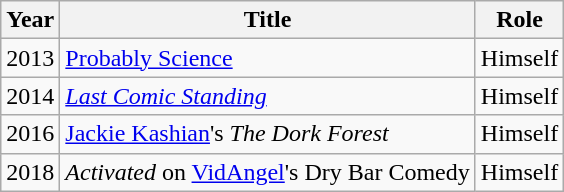<table class="wikitable sortable">
<tr>
<th>Year</th>
<th>Title</th>
<th>Role</th>
</tr>
<tr>
<td>2013</td>
<td><a href='#'>Probably Science</a></td>
<td>Himself</td>
</tr>
<tr>
<td>2014</td>
<td><em><a href='#'>Last Comic Standing</a></em></td>
<td>Himself</td>
</tr>
<tr>
<td>2016</td>
<td><a href='#'>Jackie Kashian</a>'s <em>The Dork Forest</em></td>
<td>Himself</td>
</tr>
<tr>
<td>2018</td>
<td><em>Activated</em> on <a href='#'>VidAngel</a>'s Dry Bar Comedy</td>
<td>Himself</td>
</tr>
</table>
